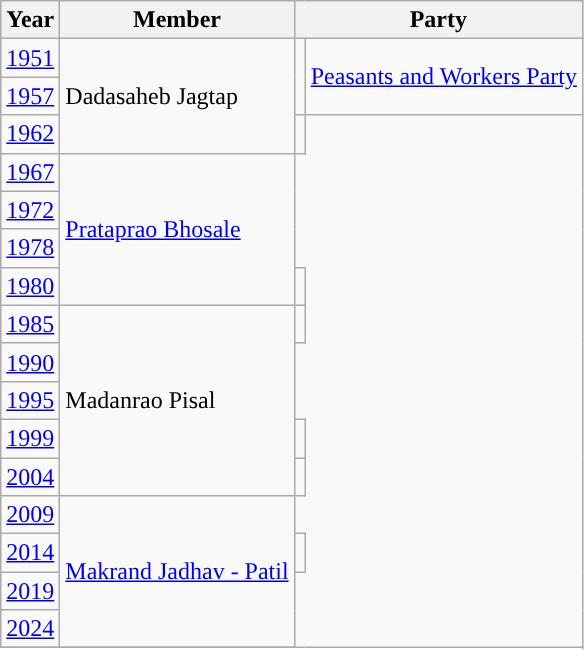<table class="wikitable">
<tr>
<th>Year</th>
<th>Member</th>
<th colspan="2">Party</th>
</tr>
<tr>
<td><a href='#'>1951</a></td>
<td rowspan="3">Dadasaheb Jagtap</td>
<td rowspan="2" style="background-color: "></td>
<td rowspan="2"><a href='#'>Peasants and Workers Party</a></td>
</tr>
<tr>
<td><a href='#'>1957</a></td>
</tr>
<tr>
<td><a href='#'>1962</a></td>
<td></td>
</tr>
<tr>
<td><a href='#'>1967</a></td>
<td rowspan=4><a href='#'>Prataprao Bhosale</a></td>
</tr>
<tr>
<td><a href='#'>1972</a></td>
</tr>
<tr>
<td><a href='#'>1978</a></td>
</tr>
<tr>
<td><a href='#'>1980</a></td>
<td></td>
</tr>
<tr>
<td><a href='#'>1985</a></td>
<td rowspan=5>Madanrao Pisal</td>
<td></td>
</tr>
<tr>
<td><a href='#'>1990</a></td>
</tr>
<tr>
<td><a href='#'>1995</a></td>
</tr>
<tr>
<td><a href='#'>1999</a></td>
<td></td>
</tr>
<tr>
<td><a href='#'>2004</a></td>
<td></td>
</tr>
<tr>
<td><a href='#'>2009</a></td>
<td rowspan=4><a href='#'>Makrand Jadhav - Patil</a></td>
</tr>
<tr>
<td><a href='#'>2014</a></td>
<td></td>
</tr>
<tr>
<td><a href='#'>2019</a></td>
</tr>
<tr>
<td><a href='#'>2024</a></td>
</tr>
<tr>
</tr>
</table>
